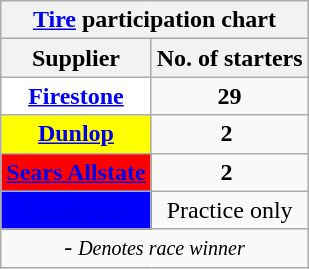<table class="wikitable">
<tr>
<th colspan=2><a href='#'>Tire</a> participation chart</th>
</tr>
<tr>
<th>Supplier</th>
<th>No. of starters</th>
</tr>
<tr>
<td align="center" style="background:white;"><strong><a href='#'><span>Firestone</span></a></strong></td>
<td align="center"><strong>29</strong></td>
</tr>
<tr>
<td align="center" style="background:yellow;"><strong><a href='#'><span>Dunlop</span></a></strong></td>
<td align="center"><strong>2</strong> </td>
</tr>
<tr>
<td align="center" style="background:red;"><strong><a href='#'><span>Sears Allstate</span></a></strong></td>
<td align="center"><strong>2</strong> </td>
</tr>
<tr>
<td align="center" style="background:blue;"><strong><a href='#'><span>Goodyear</span></a></strong></td>
<td align="center">Practice only</td>
</tr>
<tr>
<td colspan=2 align=center> - <em><small>Denotes race winner</small></em></td>
</tr>
</table>
